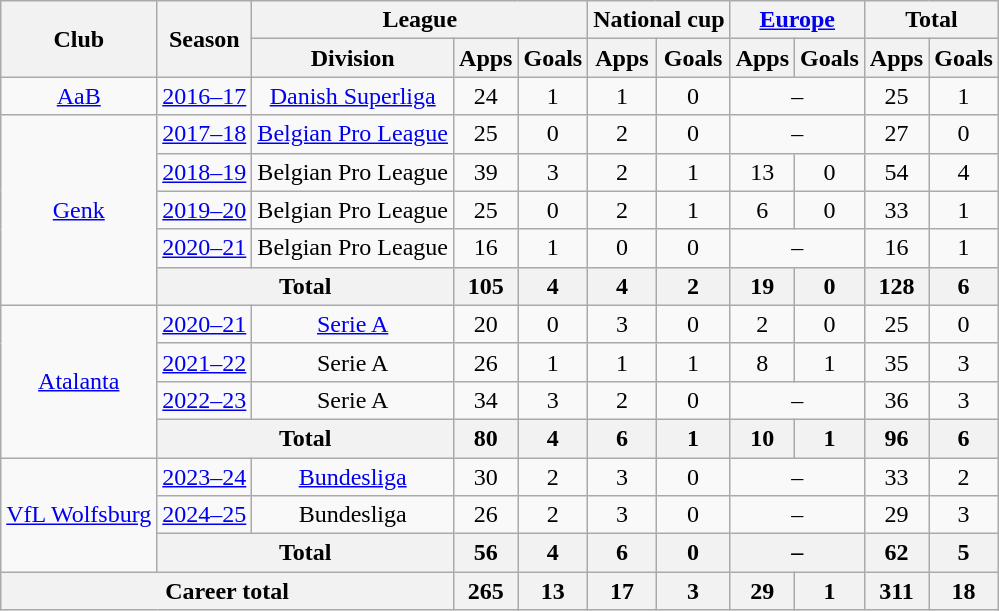<table class="wikitable" style="text-align: center">
<tr>
<th rowspan="2">Club</th>
<th rowspan="2">Season</th>
<th colspan="3">League</th>
<th colspan="2">National cup</th>
<th colspan="2"><a href='#'>Europe</a></th>
<th colspan="2">Total</th>
</tr>
<tr>
<th>Division</th>
<th>Apps</th>
<th>Goals</th>
<th>Apps</th>
<th>Goals</th>
<th>Apps</th>
<th>Goals</th>
<th>Apps</th>
<th>Goals</th>
</tr>
<tr>
<td><a href='#'>AaB</a></td>
<td><a href='#'>2016–17</a></td>
<td><a href='#'>Danish Superliga</a></td>
<td>24</td>
<td>1</td>
<td>1</td>
<td>0</td>
<td colspan="2">–</td>
<td>25</td>
<td>1</td>
</tr>
<tr>
<td rowspan="5"><a href='#'>Genk</a></td>
<td><a href='#'>2017–18</a></td>
<td><a href='#'>Belgian Pro League</a></td>
<td>25</td>
<td>0</td>
<td>2</td>
<td>0</td>
<td colspan="2">–</td>
<td>27</td>
<td>0</td>
</tr>
<tr>
<td><a href='#'>2018–19</a></td>
<td>Belgian Pro League</td>
<td>39</td>
<td>3</td>
<td>2</td>
<td>1</td>
<td>13</td>
<td>0</td>
<td>54</td>
<td>4</td>
</tr>
<tr>
<td><a href='#'>2019–20</a></td>
<td>Belgian Pro League</td>
<td>25</td>
<td>0</td>
<td>2</td>
<td>1</td>
<td>6</td>
<td>0</td>
<td>33</td>
<td>1</td>
</tr>
<tr>
<td><a href='#'>2020–21</a></td>
<td>Belgian Pro League</td>
<td>16</td>
<td>1</td>
<td>0</td>
<td>0</td>
<td colspan="2">–</td>
<td>16</td>
<td>1</td>
</tr>
<tr>
<th colspan="2">Total</th>
<th>105</th>
<th>4</th>
<th>4</th>
<th>2</th>
<th>19</th>
<th>0</th>
<th>128</th>
<th>6</th>
</tr>
<tr>
<td rowspan="4"><a href='#'>Atalanta</a></td>
<td><a href='#'>2020–21</a></td>
<td><a href='#'>Serie A</a></td>
<td>20</td>
<td>0</td>
<td>3</td>
<td>0</td>
<td>2</td>
<td>0</td>
<td>25</td>
<td>0</td>
</tr>
<tr>
<td><a href='#'>2021–22</a></td>
<td>Serie A</td>
<td>26</td>
<td>1</td>
<td>1</td>
<td>1</td>
<td>8</td>
<td>1</td>
<td>35</td>
<td>3</td>
</tr>
<tr>
<td><a href='#'>2022–23</a></td>
<td>Serie A</td>
<td>34</td>
<td>3</td>
<td>2</td>
<td>0</td>
<td colspan="2">–</td>
<td>36</td>
<td>3</td>
</tr>
<tr>
<th colspan="2">Total</th>
<th>80</th>
<th>4</th>
<th>6</th>
<th>1</th>
<th>10</th>
<th>1</th>
<th>96</th>
<th>6</th>
</tr>
<tr>
<td rowspan="3"><a href='#'>VfL Wolfsburg</a></td>
<td><a href='#'>2023–24</a></td>
<td><a href='#'>Bundesliga</a></td>
<td>30</td>
<td>2</td>
<td>3</td>
<td>0</td>
<td colspan="2">–</td>
<td>33</td>
<td>2</td>
</tr>
<tr>
<td><a href='#'>2024–25</a></td>
<td>Bundesliga</td>
<td>26</td>
<td>2</td>
<td>3</td>
<td>0</td>
<td colspan="2">–</td>
<td>29</td>
<td>3</td>
</tr>
<tr>
<th colspan="2">Total</th>
<th>56</th>
<th>4</th>
<th>6</th>
<th>0</th>
<th colspan="2">–</th>
<th>62</th>
<th>5</th>
</tr>
<tr>
<th colspan="3">Career total</th>
<th>265</th>
<th>13</th>
<th>17</th>
<th>3</th>
<th>29</th>
<th>1</th>
<th>311</th>
<th>18</th>
</tr>
</table>
